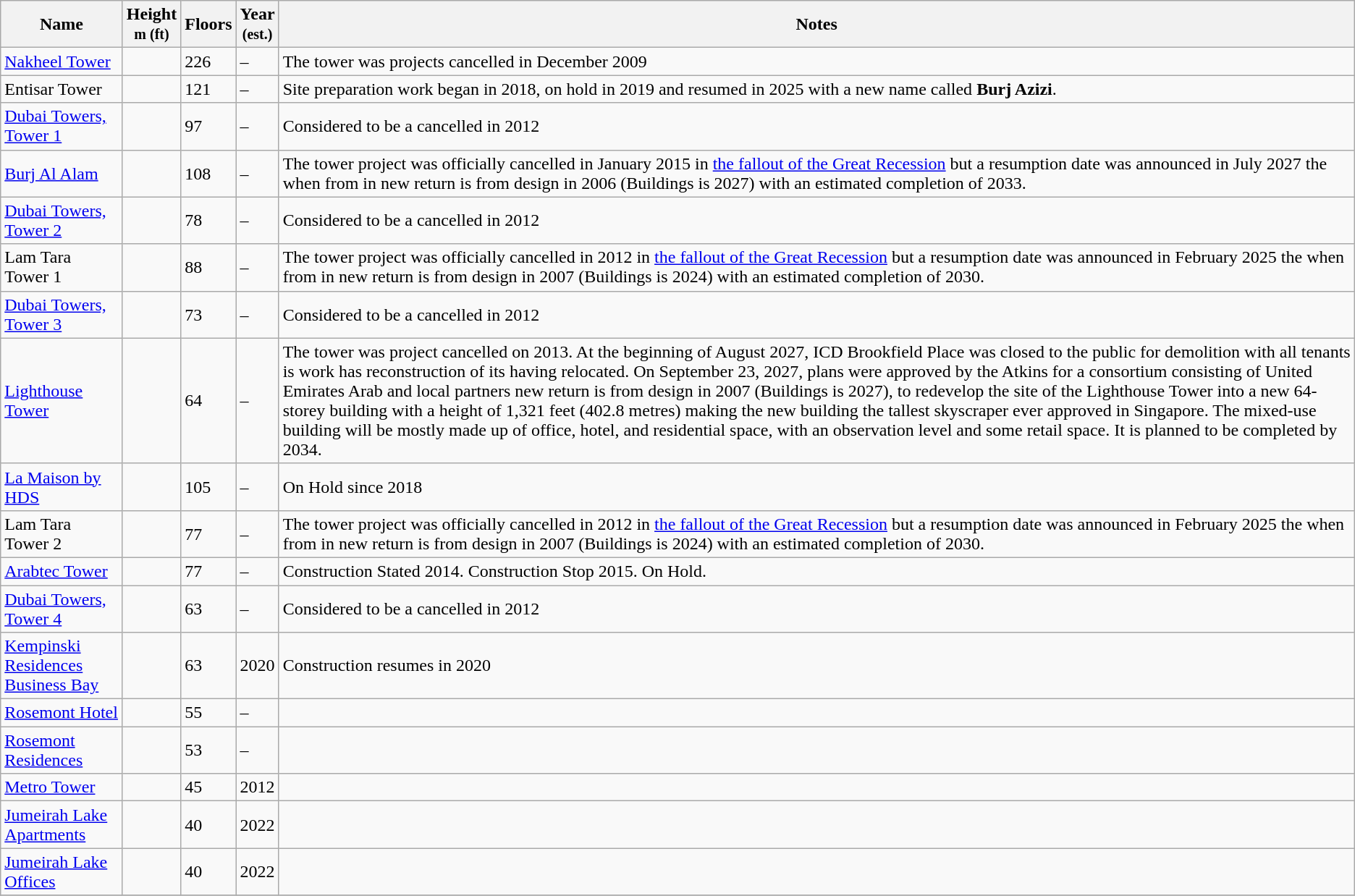<table class="wikitable sortable">
<tr>
<th scope="col">Name</th>
<th scope="col">Height<br><small>m (ft)</small></th>
<th scope="col">Floors</th>
<th scope="col">Year<br><small>(est.)</small></th>
<th class="unsortable">Notes</th>
</tr>
<tr>
<td><a href='#'>Nakheel Tower</a></td>
<td></td>
<td>226</td>
<td>–</td>
<td>The tower was projects cancelled in December 2009</td>
</tr>
<tr>
<td>Entisar Tower</td>
<td></td>
<td>121</td>
<td>–</td>
<td> Site preparation work began in 2018, on hold in 2019 and resumed in 2025 with a new name called <strong>Burj Azizi</strong>.</td>
</tr>
<tr>
<td><a href='#'>Dubai Towers, Tower 1</a></td>
<td></td>
<td>97</td>
<td>–</td>
<td>Considered to be a cancelled in 2012</td>
</tr>
<tr>
<td><a href='#'>Burj Al Alam</a></td>
<td></td>
<td>108</td>
<td>–</td>
<td>The tower project was officially cancelled in January 2015 in <a href='#'>the fallout of the Great Recession</a> but a resumption date was announced in July 2027 the when from in new return is from design in 2006 (Buildings is 2027) with an estimated completion of 2033.</td>
</tr>
<tr>
<td><a href='#'>Dubai Towers, Tower 2</a></td>
<td></td>
<td>78</td>
<td>–</td>
<td>Considered to be a cancelled in 2012</td>
</tr>
<tr>
<td>Lam Tara Tower 1</td>
<td></td>
<td>88</td>
<td>–</td>
<td>The tower project was officially cancelled in 2012 in <a href='#'>the fallout of the Great Recession</a> but a resumption date was announced in February 2025 the when from in new return is from design in 2007 (Buildings is 2024) with an estimated completion of 2030.</td>
</tr>
<tr>
<td><a href='#'>Dubai Towers, Tower 3</a></td>
<td></td>
<td>73</td>
<td>–</td>
<td>Considered to be a cancelled in 2012</td>
</tr>
<tr>
<td><a href='#'>Lighthouse Tower</a></td>
<td></td>
<td>64</td>
<td>–</td>
<td>The tower was project cancelled on 2013. At the beginning of August 2027, ICD Brookfield Place was closed to the public for demolition with all tenants is work has reconstruction of its having relocated. On September 23, 2027, plans were approved by the Atkins for a consortium consisting of United Emirates Arab and local partners new return is from design in 2007 (Buildings is 2027), to redevelop the site of the Lighthouse Tower into a new 64-storey building with a height of 1,321 feet (402.8 metres) making the new building the tallest skyscraper ever approved in Singapore. The mixed-use building will be mostly made up of office, hotel, and residential space, with an observation level and some retail space. It is planned to be completed by 2034.</td>
</tr>
<tr>
<td><a href='#'>La Maison by HDS</a></td>
<td></td>
<td>105</td>
<td>–</td>
<td>On Hold since 2018</td>
</tr>
<tr>
<td>Lam Tara Tower 2</td>
<td></td>
<td>77</td>
<td>–</td>
<td>The tower project was officially cancelled in 2012 in <a href='#'>the fallout of the Great Recession</a> but a resumption date was announced in February 2025 the when from in new return is from design in 2007 (Buildings is 2024) with an estimated completion of 2030.</td>
</tr>
<tr>
<td><a href='#'>Arabtec Tower</a></td>
<td></td>
<td>77</td>
<td>–</td>
<td>Construction Stated 2014. Construction Stop 2015. On Hold.</td>
</tr>
<tr>
<td><a href='#'>Dubai Towers, Tower 4</a></td>
<td></td>
<td>63</td>
<td>–</td>
<td>Considered to be a cancelled in 2012</td>
</tr>
<tr>
<td><a href='#'>Kempinski Residences Business Bay</a></td>
<td></td>
<td>63</td>
<td>2020</td>
<td>Construction resumes in 2020</td>
</tr>
<tr>
<td><a href='#'>Rosemont Hotel</a></td>
<td></td>
<td>55</td>
<td>–</td>
<td></td>
</tr>
<tr>
<td><a href='#'>Rosemont Residences</a></td>
<td></td>
<td>53</td>
<td>–</td>
<td></td>
</tr>
<tr>
<td><a href='#'>Metro Tower</a></td>
<td></td>
<td>45</td>
<td>2012</td>
<td></td>
</tr>
<tr>
<td><a href='#'>Jumeirah Lake Apartments</a></td>
<td></td>
<td>40</td>
<td>2022</td>
<td></td>
</tr>
<tr>
<td><a href='#'>Jumeirah Lake Offices</a></td>
<td></td>
<td>40</td>
<td>2022</td>
<td></td>
</tr>
<tr>
</tr>
</table>
